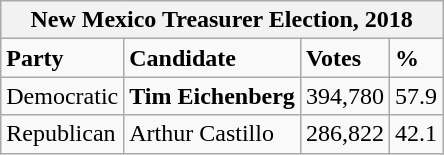<table class="wikitable">
<tr>
<th colspan="4">New Mexico Treasurer Election, 2018</th>
</tr>
<tr>
<td><strong>Party</strong></td>
<td><strong>Candidate</strong></td>
<td><strong>Votes</strong></td>
<td><strong>%</strong></td>
</tr>
<tr>
<td>Democratic</td>
<td><strong>Tim Eichenberg</strong></td>
<td>394,780</td>
<td>57.9</td>
</tr>
<tr>
<td>Republican</td>
<td>Arthur Castillo</td>
<td>286,822</td>
<td>42.1</td>
</tr>
</table>
